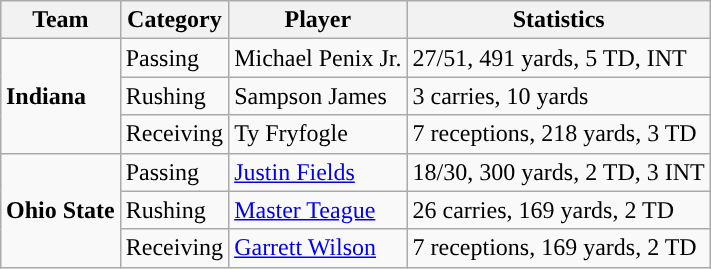<table class="wikitable" style="float: right;">
<tr>
<th>Team</th>
<th>Category</th>
<th>Player</th>
<th>Statistics</th>
</tr>
<tr>
<td rowspan=3><strong>Indiana</strong></td>
<td>Passing</td>
<td>Michael Penix Jr.</td>
<td>27/51, 491 yards, 5 TD, INT</td>
</tr>
<tr>
<td>Rushing</td>
<td>Sampson James</td>
<td>3 carries, 10 yards</td>
</tr>
<tr>
<td>Receiving</td>
<td>Ty Fryfogle</td>
<td>7 receptions, 218 yards, 3 TD</td>
</tr>
<tr>
<td rowspan=3><strong>Ohio State</strong></td>
<td>Passing</td>
<td><a href='#'>Justin Fields</a></td>
<td>18/30, 300 yards, 2 TD, 3 INT</td>
</tr>
<tr>
<td>Rushing</td>
<td><a href='#'>Master Teague</a></td>
<td>26 carries, 169 yards, 2 TD</td>
</tr>
<tr>
<td>Receiving</td>
<td><a href='#'>Garrett Wilson</a></td>
<td>7 receptions, 169 yards, 2 TD</td>
</tr>
</table>
